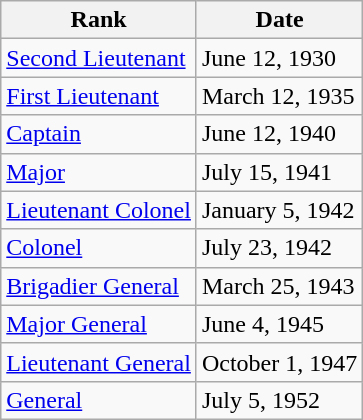<table class="wikitable">
<tr>
<th>Rank</th>
<th>Date</th>
</tr>
<tr>
<td> <a href='#'>Second Lieutenant</a></td>
<td>June 12, 1930</td>
</tr>
<tr>
<td> <a href='#'>First Lieutenant</a></td>
<td>March 12, 1935</td>
</tr>
<tr>
<td> <a href='#'>Captain</a></td>
<td>June 12, 1940</td>
</tr>
<tr>
<td> <a href='#'>Major</a></td>
<td>July 15, 1941</td>
</tr>
<tr>
<td> <a href='#'>Lieutenant Colonel</a></td>
<td>January 5, 1942</td>
</tr>
<tr>
<td> <a href='#'>Colonel</a></td>
<td>July 23, 1942</td>
</tr>
<tr>
<td> <a href='#'>Brigadier General</a></td>
<td>March 25, 1943</td>
</tr>
<tr>
<td> <a href='#'>Major General</a></td>
<td>June 4, 1945</td>
</tr>
<tr>
<td> <a href='#'>Lieutenant General</a></td>
<td>October 1, 1947</td>
</tr>
<tr>
<td> <a href='#'>General</a></td>
<td>July 5, 1952</td>
</tr>
</table>
